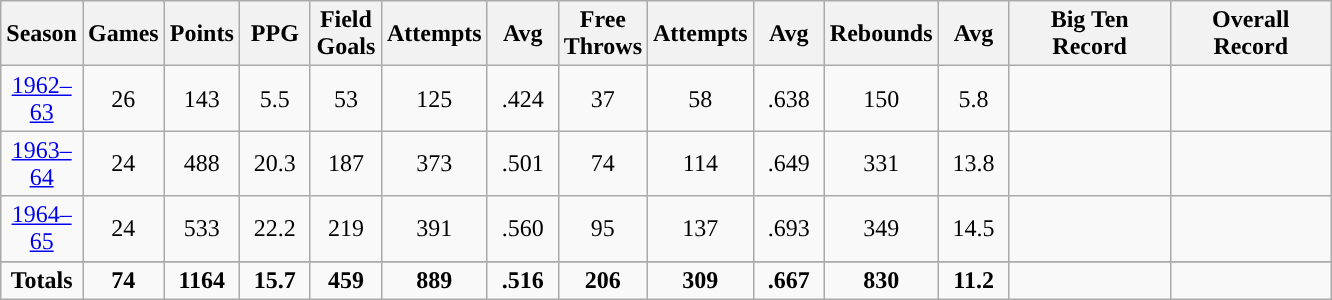<table class="wikitable sortable" style="text-align:center">
<tr>
<th width=40px>Season</th>
<th width=40px>Games</th>
<th width=40px>Points</th>
<th width=40px>PPG</th>
<th width=40px>Field Goals</th>
<th width=40px>Attempts</th>
<th width=40px>Avg</th>
<th width=40px>Free Throws</th>
<th width=40px>Attempts</th>
<th width=40px>Avg</th>
<th width=40px>Rebounds</th>
<th width=40px>Avg</th>
<th width=100px>Big Ten <br>Record</th>
<th width=100px>Overall <br>Record</th>
</tr>
<tr>
<td><a href='#'>1962–63</a></td>
<td>26</td>
<td>143</td>
<td>5.5</td>
<td>53</td>
<td>125</td>
<td>.424</td>
<td>37</td>
<td>58</td>
<td>.638</td>
<td>150</td>
<td>5.8</td>
<td></td>
<td></td>
</tr>
<tr>
<td><a href='#'>1963–64</a></td>
<td>24</td>
<td>488</td>
<td>20.3</td>
<td>187</td>
<td>373</td>
<td>.501</td>
<td>74</td>
<td>114</td>
<td>.649</td>
<td>331</td>
<td>13.8</td>
<td></td>
<td></td>
</tr>
<tr>
<td><a href='#'>1964–65</a></td>
<td>24</td>
<td>533</td>
<td>22.2</td>
<td>219</td>
<td>391</td>
<td>.560</td>
<td>95</td>
<td>137</td>
<td>.693</td>
<td>349</td>
<td>14.5</td>
<td></td>
<td></td>
</tr>
<tr>
</tr>
<tr class="sortbottom">
<td><strong>Totals</strong></td>
<td><strong>74</strong></td>
<td><strong>1164</strong></td>
<td><strong>15.7</strong></td>
<td><strong>459</strong></td>
<td><strong>889</strong></td>
<td><strong>.516</strong></td>
<td><strong>206</strong></td>
<td><strong>309</strong></td>
<td><strong>.667</strong></td>
<td><strong>830</strong></td>
<td><strong>11.2</strong></td>
<td><strong></strong></td>
<td><strong></strong></td>
</tr>
</table>
